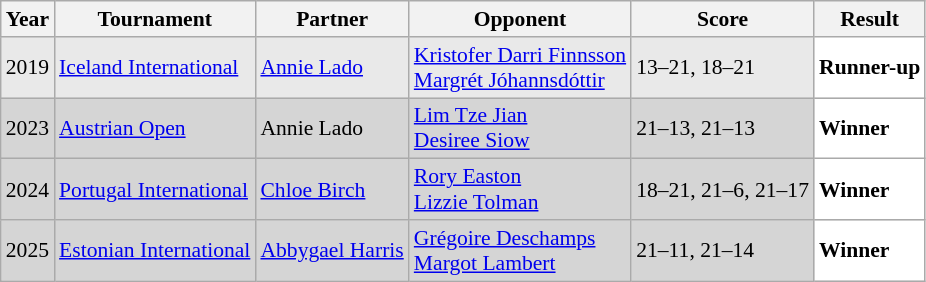<table class="sortable wikitable" style="font-size: 90%;">
<tr>
<th>Year</th>
<th>Tournament</th>
<th>Partner</th>
<th>Opponent</th>
<th>Score</th>
<th>Result</th>
</tr>
<tr style="background:#E9E9E9">
<td align="center">2019</td>
<td align="left"><a href='#'>Iceland International</a></td>
<td align="left"> <a href='#'>Annie Lado</a></td>
<td align="left"> <a href='#'>Kristofer Darri Finnsson</a><br> <a href='#'>Margrét Jóhannsdóttir</a></td>
<td align="left">13–21, 18–21</td>
<td style="text-align:left; background:white"> <strong>Runner-up</strong></td>
</tr>
<tr style="background:#D5D5D5">
<td align="center">2023</td>
<td align="left"><a href='#'>Austrian Open</a></td>
<td align="left"> Annie Lado</td>
<td align="left"> <a href='#'>Lim Tze Jian</a><br> <a href='#'>Desiree Siow</a></td>
<td align="left">21–13, 21–13</td>
<td style="text-align:left; background:white"> <strong>Winner</strong></td>
</tr>
<tr style="background:#D5D5D5">
<td align="center">2024</td>
<td align="left"><a href='#'>Portugal International</a></td>
<td align="left"> <a href='#'>Chloe Birch</a></td>
<td align="left"> <a href='#'>Rory Easton</a><br>  <a href='#'>Lizzie Tolman</a></td>
<td align="left">18–21, 21–6, 21–17</td>
<td style="text-align:left; background:white"> <strong>Winner</strong></td>
</tr>
<tr style="background:#D5D5D5">
<td align="center">2025</td>
<td align="left"><a href='#'>Estonian International</a></td>
<td align="left"> <a href='#'>Abbygael Harris</a></td>
<td align="left"> <a href='#'>Grégoire Deschamps</a><br>  <a href='#'>Margot Lambert</a></td>
<td align="left">21–11, 21–14</td>
<td style="text-align:left; background:white"> <strong>Winner</strong></td>
</tr>
</table>
